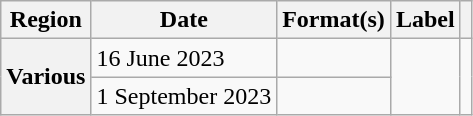<table class="wikitable plainrowheaders">
<tr>
<th scope="col">Region</th>
<th scope="col">Date</th>
<th scope="col">Format(s)</th>
<th scope="col">Label</th>
<th scope="col"></th>
</tr>
<tr>
<th scope="row" rowspan="2">Various</th>
<td>16 June 2023</td>
<td></td>
<td rowspan="2"></td>
<td rowspan="2"></td>
</tr>
<tr>
<td>1 September 2023</td>
<td></td>
</tr>
</table>
